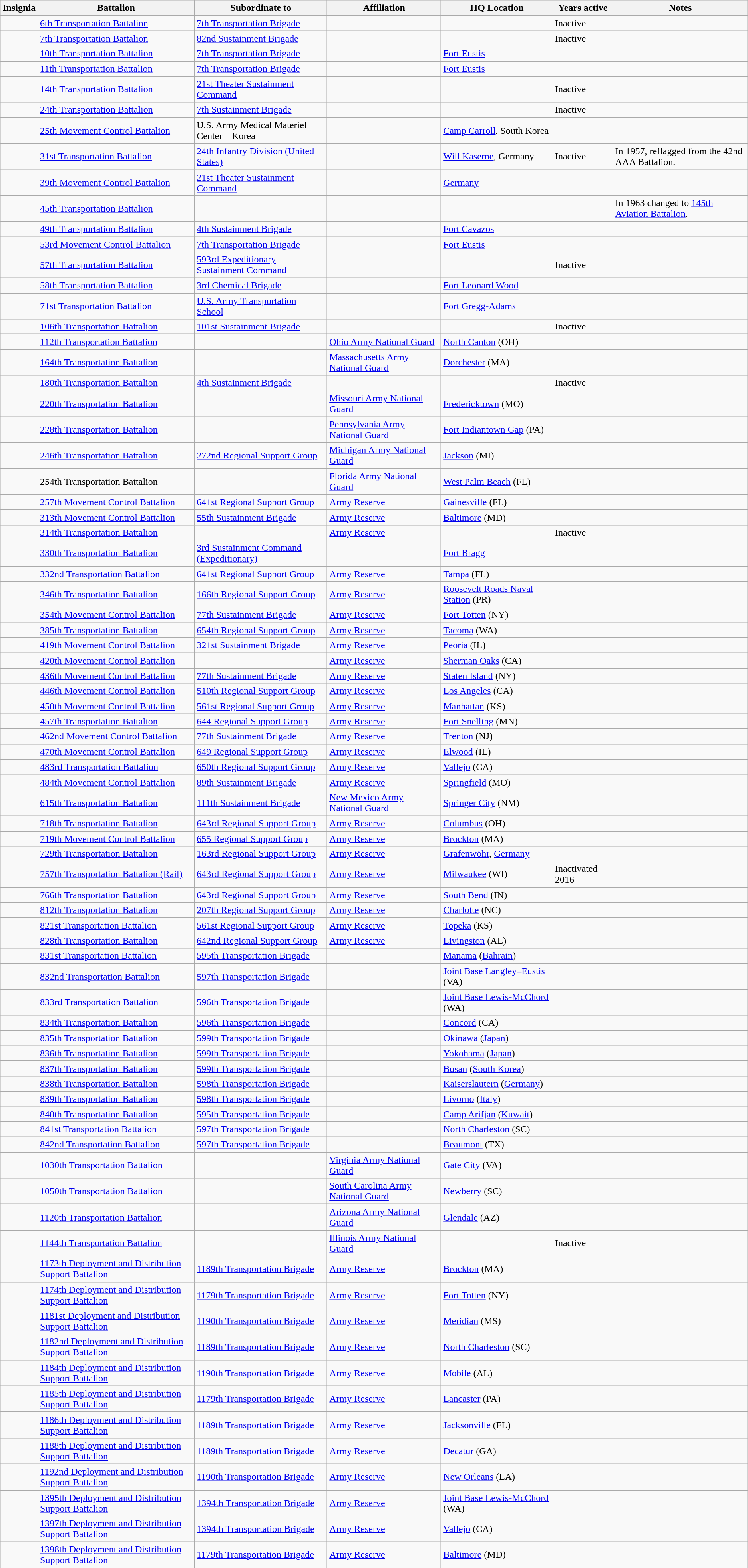<table class="wikitable sortable">
<tr>
<th>Insignia</th>
<th>Battalion</th>
<th>Subordinate to</th>
<th>Affiliation</th>
<th>HQ Location</th>
<th>Years active</th>
<th>Notes</th>
</tr>
<tr>
<td></td>
<td><a href='#'>6th Transportation Battalion</a></td>
<td><a href='#'>7th Transportation Brigade</a></td>
<td></td>
<td></td>
<td>Inactive</td>
<td></td>
</tr>
<tr>
<td></td>
<td><a href='#'>7th Transportation Battalion</a></td>
<td><a href='#'>82nd Sustainment Brigade</a></td>
<td></td>
<td></td>
<td>Inactive</td>
<td></td>
</tr>
<tr>
<td></td>
<td><a href='#'>10th Transportation Battalion</a></td>
<td><a href='#'>7th Transportation Brigade</a></td>
<td></td>
<td><a href='#'>Fort Eustis</a></td>
<td></td>
<td></td>
</tr>
<tr>
<td></td>
<td><a href='#'>11th Transportation Battalion</a></td>
<td><a href='#'>7th Transportation Brigade</a></td>
<td></td>
<td><a href='#'>Fort Eustis</a></td>
<td></td>
<td></td>
</tr>
<tr>
<td></td>
<td><a href='#'>14th Transportation Battalion</a></td>
<td><a href='#'>21st Theater Sustainment Command</a></td>
<td></td>
<td></td>
<td>Inactive</td>
<td></td>
</tr>
<tr>
<td></td>
<td><a href='#'>24th Transportation Battalion</a></td>
<td><a href='#'>7th Sustainment Brigade</a></td>
<td></td>
<td></td>
<td>Inactive</td>
<td></td>
</tr>
<tr>
<td></td>
<td><a href='#'>25th Movement Control Battalion</a></td>
<td>U.S. Army Medical Materiel Center – Korea</td>
<td></td>
<td><a href='#'>Camp Carroll</a>, South Korea</td>
<td></td>
<td></td>
</tr>
<tr>
<td></td>
<td><a href='#'>31st Transportation Battalion</a></td>
<td><a href='#'>24th Infantry Division (United States)</a></td>
<td></td>
<td><a href='#'>Will Kaserne</a>, Germany</td>
<td>Inactive</td>
<td>In 1957, reflagged from the 42nd AAA Battalion.</td>
</tr>
<tr>
<td></td>
<td><a href='#'>39th Movement Control Battalion</a></td>
<td><a href='#'>21st Theater Sustainment Command</a></td>
<td></td>
<td><a href='#'>Germany</a></td>
<td></td>
<td></td>
</tr>
<tr>
<td></td>
<td><a href='#'>45th Transportation Battalion</a></td>
<td></td>
<td></td>
<td></td>
<td></td>
<td>In 1963 changed to <a href='#'>145th Aviation Battalion</a>.</td>
</tr>
<tr>
<td></td>
<td><a href='#'>49th Transportation Battalion</a></td>
<td><a href='#'>4th Sustainment Brigade</a></td>
<td></td>
<td><a href='#'>Fort Cavazos</a></td>
<td></td>
<td></td>
</tr>
<tr>
<td></td>
<td><a href='#'>53rd Movement Control Battalion</a></td>
<td><a href='#'>7th Transportation Brigade</a></td>
<td></td>
<td><a href='#'>Fort Eustis</a></td>
<td></td>
<td></td>
</tr>
<tr>
<td></td>
<td><a href='#'>57th Transportation Battalion</a></td>
<td><a href='#'>593rd Expeditionary Sustainment Command</a></td>
<td></td>
<td></td>
<td>Inactive</td>
<td></td>
</tr>
<tr>
<td></td>
<td><a href='#'>58th Transportation Battalion</a></td>
<td><a href='#'>3rd Chemical Brigade</a></td>
<td></td>
<td><a href='#'>Fort Leonard Wood</a></td>
<td></td>
<td></td>
</tr>
<tr>
<td></td>
<td><a href='#'>71st Transportation Battalion</a></td>
<td><a href='#'>U.S. Army Transportation School</a></td>
<td></td>
<td><a href='#'>Fort Gregg-Adams</a></td>
<td></td>
<td></td>
</tr>
<tr>
<td></td>
<td><a href='#'>106th Transportation Battalion</a></td>
<td><a href='#'>101st Sustainment Brigade</a></td>
<td></td>
<td></td>
<td>Inactive</td>
<td></td>
</tr>
<tr>
<td></td>
<td><a href='#'>112th Transportation Battalion</a></td>
<td></td>
<td><a href='#'>Ohio Army National Guard</a></td>
<td><a href='#'>North Canton</a> (OH)</td>
<td></td>
<td></td>
</tr>
<tr>
<td></td>
<td><a href='#'>164th Transportation Battalion</a></td>
<td></td>
<td><a href='#'>Massachusetts Army National Guard</a></td>
<td><a href='#'>Dorchester</a> (MA)</td>
<td></td>
<td></td>
</tr>
<tr>
<td></td>
<td><a href='#'>180th Transportation Battalion</a></td>
<td><a href='#'>4th Sustainment Brigade</a></td>
<td></td>
<td></td>
<td>Inactive</td>
<td></td>
</tr>
<tr>
<td></td>
<td><a href='#'>220th Transportation Battalion</a></td>
<td></td>
<td><a href='#'>Missouri Army National Guard</a></td>
<td><a href='#'>Fredericktown</a> (MO)</td>
<td></td>
<td></td>
</tr>
<tr>
<td></td>
<td><a href='#'>228th Transportation Battalion</a></td>
<td></td>
<td><a href='#'>Pennsylvania Army National Guard</a></td>
<td><a href='#'>Fort Indiantown Gap</a> (PA)</td>
<td></td>
<td></td>
</tr>
<tr>
<td></td>
<td><a href='#'>246th Transportation Battalion</a></td>
<td><a href='#'>272nd Regional Support Group</a></td>
<td><a href='#'>Michigan Army National Guard</a></td>
<td><a href='#'>Jackson</a> (MI)</td>
<td></td>
<td></td>
</tr>
<tr>
<td></td>
<td>254th Transportation Battalion</td>
<td></td>
<td><a href='#'>Florida Army National Guard</a></td>
<td><a href='#'>West Palm Beach</a> (FL)</td>
<td></td>
<td></td>
</tr>
<tr>
<td></td>
<td><a href='#'>257th Movement Control Battalion</a></td>
<td><a href='#'>641st Regional Support Group</a></td>
<td><a href='#'>Army Reserve</a></td>
<td><a href='#'>Gainesville</a> (FL)</td>
<td></td>
<td></td>
</tr>
<tr>
<td></td>
<td><a href='#'>313th Movement Control Battalion</a></td>
<td><a href='#'>55th Sustainment Brigade</a></td>
<td><a href='#'>Army Reserve</a></td>
<td><a href='#'>Baltimore</a> (MD)</td>
<td></td>
<td></td>
</tr>
<tr>
<td></td>
<td><a href='#'>314th Transportation Battalion</a></td>
<td></td>
<td><a href='#'>Army Reserve</a></td>
<td></td>
<td>Inactive</td>
<td></td>
</tr>
<tr>
<td></td>
<td><a href='#'>330th Transportation Battalion</a></td>
<td><a href='#'>3rd Sustainment Command (Expeditionary)</a></td>
<td></td>
<td><a href='#'>Fort Bragg</a></td>
<td></td>
<td></td>
</tr>
<tr>
<td></td>
<td><a href='#'>332nd Transportation Battalion</a></td>
<td><a href='#'>641st Regional Support Group</a></td>
<td><a href='#'>Army Reserve</a></td>
<td><a href='#'>Tampa</a> (FL)</td>
<td></td>
<td></td>
</tr>
<tr>
<td></td>
<td><a href='#'>346th Transportation Battalion</a></td>
<td><a href='#'>166th Regional Support Group</a></td>
<td><a href='#'>Army Reserve</a></td>
<td><a href='#'>Roosevelt Roads Naval Station</a> (PR)</td>
<td></td>
<td></td>
</tr>
<tr>
<td></td>
<td><a href='#'>354th Movement Control Battalion</a></td>
<td><a href='#'>77th Sustainment Brigade</a></td>
<td><a href='#'>Army Reserve</a></td>
<td><a href='#'>Fort Totten</a> (NY)</td>
<td></td>
<td></td>
</tr>
<tr>
<td></td>
<td><a href='#'>385th Transportation Battalion</a></td>
<td><a href='#'>654th Regional Support Group</a></td>
<td><a href='#'>Army Reserve</a></td>
<td><a href='#'>Tacoma</a> (WA)</td>
<td></td>
<td></td>
</tr>
<tr>
<td></td>
<td><a href='#'>419th Movement Control Battalion</a></td>
<td><a href='#'>321st Sustainment Brigade</a></td>
<td><a href='#'>Army Reserve</a></td>
<td><a href='#'>Peoria</a> (IL)</td>
<td></td>
<td></td>
</tr>
<tr>
<td></td>
<td><a href='#'>420th Movement Control Battalion</a></td>
<td></td>
<td><a href='#'>Army Reserve</a></td>
<td><a href='#'>Sherman Oaks</a> (CA)</td>
<td></td>
<td></td>
</tr>
<tr>
<td></td>
<td><a href='#'>436th Movement Control Battalion</a></td>
<td><a href='#'>77th Sustainment Brigade</a></td>
<td><a href='#'>Army Reserve</a></td>
<td><a href='#'>Staten Island</a> (NY)</td>
<td></td>
<td></td>
</tr>
<tr>
<td></td>
<td><a href='#'>446th Movement Control Battalion</a></td>
<td><a href='#'>510th Regional Support Group</a></td>
<td><a href='#'>Army Reserve</a></td>
<td><a href='#'>Los Angeles</a> (CA)</td>
<td></td>
<td></td>
</tr>
<tr>
<td></td>
<td><a href='#'>450th Movement Control Battalion</a></td>
<td><a href='#'>561st Regional Support Group</a></td>
<td><a href='#'>Army Reserve</a></td>
<td><a href='#'>Manhattan</a> (KS)</td>
<td></td>
<td></td>
</tr>
<tr>
<td></td>
<td><a href='#'>457th Transportation Battalion</a></td>
<td><a href='#'>644 Regional Support Group</a></td>
<td><a href='#'>Army Reserve</a></td>
<td><a href='#'>Fort Snelling</a> (MN)</td>
<td></td>
<td></td>
</tr>
<tr>
<td></td>
<td><a href='#'>462nd Movement Control Battalion</a></td>
<td><a href='#'>77th Sustainment Brigade</a></td>
<td><a href='#'>Army Reserve</a></td>
<td><a href='#'>Trenton</a> (NJ)</td>
<td></td>
<td></td>
</tr>
<tr>
<td></td>
<td><a href='#'>470th Movement Control Battalion</a></td>
<td><a href='#'>649 Regional Support Group</a></td>
<td><a href='#'>Army Reserve</a></td>
<td><a href='#'>Elwood</a> (IL)</td>
<td></td>
<td></td>
</tr>
<tr>
<td></td>
<td><a href='#'>483rd Transportation Battalion</a></td>
<td><a href='#'>650th Regional Support Group</a></td>
<td><a href='#'>Army Reserve</a></td>
<td><a href='#'>Vallejo</a> (CA)</td>
<td></td>
<td></td>
</tr>
<tr>
<td></td>
<td><a href='#'>484th Movement Control Battalion</a></td>
<td><a href='#'>89th Sustainment Brigade</a></td>
<td><a href='#'>Army Reserve</a></td>
<td><a href='#'>Springfield</a> (MO)</td>
<td></td>
<td></td>
</tr>
<tr>
<td></td>
<td><a href='#'>615th Transportation Battalion</a></td>
<td><a href='#'>111th Sustainment Brigade</a></td>
<td><a href='#'>New Mexico Army National Guard</a></td>
<td><a href='#'>Springer City</a> (NM)</td>
<td></td>
<td></td>
</tr>
<tr>
<td></td>
<td><a href='#'>718th Transportation Battalion</a></td>
<td><a href='#'>643rd Regional Support Group</a></td>
<td><a href='#'>Army Reserve</a></td>
<td><a href='#'>Columbus</a> (OH)</td>
<td></td>
<td></td>
</tr>
<tr>
<td></td>
<td><a href='#'>719th Movement Control Battalion</a></td>
<td><a href='#'>655 Regional Support Group</a></td>
<td><a href='#'>Army Reserve</a></td>
<td><a href='#'>Brockton</a> (MA)</td>
<td></td>
<td></td>
</tr>
<tr>
<td></td>
<td><a href='#'>729th Transportation Battalion</a></td>
<td><a href='#'>163rd Regional Support Group</a></td>
<td><a href='#'>Army Reserve</a></td>
<td><a href='#'>Grafenwöhr</a>, <a href='#'>Germany</a></td>
<td></td>
<td></td>
</tr>
<tr>
<td></td>
<td><a href='#'>757th Transportation Battalion (Rail)</a></td>
<td><a href='#'>643rd Regional Support Group</a></td>
<td><a href='#'>Army Reserve</a></td>
<td><a href='#'>Milwaukee</a> (WI)</td>
<td>Inactivated 2016</td>
<td></td>
</tr>
<tr>
<td></td>
<td><a href='#'>766th Transportation Battalion</a></td>
<td><a href='#'>643rd Regional Support Group</a></td>
<td><a href='#'>Army Reserve</a></td>
<td><a href='#'>South Bend</a> (IN)</td>
<td></td>
<td></td>
</tr>
<tr>
<td></td>
<td><a href='#'>812th Transportation Battalion</a></td>
<td><a href='#'>207th Regional Support Group</a></td>
<td><a href='#'>Army Reserve</a></td>
<td><a href='#'>Charlotte</a> (NC)</td>
<td></td>
<td></td>
</tr>
<tr>
<td></td>
<td><a href='#'>821st Transportation Battalion</a></td>
<td><a href='#'>561st Regional Support Group</a></td>
<td><a href='#'>Army Reserve</a></td>
<td><a href='#'>Topeka</a> (KS)</td>
<td></td>
<td></td>
</tr>
<tr>
<td></td>
<td><a href='#'>828th Transportation Battalion</a></td>
<td><a href='#'>642nd Regional Support Group</a></td>
<td><a href='#'>Army Reserve</a></td>
<td><a href='#'>Livingston</a> (AL)</td>
<td></td>
<td></td>
</tr>
<tr>
<td></td>
<td><a href='#'>831st Transportation Battalion</a></td>
<td><a href='#'>595th Transportation Brigade</a></td>
<td></td>
<td><a href='#'>Manama</a> (<a href='#'>Bahrain</a>)</td>
<td></td>
<td></td>
</tr>
<tr>
<td></td>
<td><a href='#'>832nd Transportation Battalion</a></td>
<td><a href='#'>597th Transportation Brigade</a></td>
<td></td>
<td><a href='#'>Joint Base Langley–Eustis</a> (VA)</td>
<td></td>
<td></td>
</tr>
<tr>
<td></td>
<td><a href='#'>833rd Transportation Battalion</a></td>
<td><a href='#'>596th Transportation Brigade</a></td>
<td></td>
<td><a href='#'>Joint Base Lewis-McChord</a> (WA)</td>
<td></td>
<td></td>
</tr>
<tr>
<td></td>
<td><a href='#'>834th Transportation Battalion</a></td>
<td><a href='#'>596th Transportation Brigade</a></td>
<td></td>
<td><a href='#'>Concord</a> (CA)</td>
<td></td>
<td></td>
</tr>
<tr>
<td></td>
<td><a href='#'>835th Transportation Battalion</a></td>
<td><a href='#'>599th Transportation Brigade</a></td>
<td></td>
<td><a href='#'>Okinawa</a> (<a href='#'>Japan</a>)</td>
<td></td>
<td></td>
</tr>
<tr>
<td></td>
<td><a href='#'>836th Transportation Battalion</a></td>
<td><a href='#'>599th Transportation Brigade</a></td>
<td></td>
<td><a href='#'>Yokohama</a> (<a href='#'>Japan</a>)</td>
<td></td>
<td></td>
</tr>
<tr>
<td></td>
<td><a href='#'>837th Transportation Battalion</a></td>
<td><a href='#'>599th Transportation Brigade</a></td>
<td></td>
<td><a href='#'>Busan</a> (<a href='#'>South Korea</a>)</td>
<td></td>
<td></td>
</tr>
<tr>
<td></td>
<td><a href='#'>838th Transportation Battalion</a></td>
<td><a href='#'>598th Transportation Brigade</a></td>
<td></td>
<td><a href='#'>Kaiserslautern</a> (<a href='#'>Germany</a>)</td>
<td></td>
<td></td>
</tr>
<tr>
<td></td>
<td><a href='#'>839th Transportation Battalion</a></td>
<td><a href='#'>598th Transportation Brigade</a></td>
<td></td>
<td><a href='#'>Livorno</a> (<a href='#'>Italy</a>)</td>
<td></td>
<td></td>
</tr>
<tr>
<td></td>
<td><a href='#'>840th Transportation Battalion</a></td>
<td><a href='#'>595th Transportation Brigade</a></td>
<td></td>
<td><a href='#'>Camp Arifjan</a> (<a href='#'>Kuwait</a>)</td>
<td></td>
<td></td>
</tr>
<tr>
<td></td>
<td><a href='#'>841st Transportation Battalion</a></td>
<td><a href='#'>597th Transportation Brigade</a></td>
<td></td>
<td><a href='#'>North Charleston</a> (SC)</td>
<td></td>
<td></td>
</tr>
<tr>
<td></td>
<td><a href='#'>842nd Transportation Battalion</a></td>
<td><a href='#'>597th Transportation Brigade</a></td>
<td></td>
<td><a href='#'>Beaumont</a> (TX)</td>
<td></td>
<td></td>
</tr>
<tr>
<td></td>
<td><a href='#'>1030th Transportation Battalion</a></td>
<td></td>
<td><a href='#'>Virginia Army National Guard</a></td>
<td><a href='#'>Gate City</a> (VA)</td>
<td></td>
<td></td>
</tr>
<tr>
<td></td>
<td><a href='#'>1050th Transportation Battalion</a></td>
<td></td>
<td><a href='#'>South Carolina Army National Guard</a></td>
<td><a href='#'>Newberry</a> (SC)</td>
<td></td>
<td></td>
</tr>
<tr>
<td></td>
<td><a href='#'>1120th Transportation Battalion</a></td>
<td></td>
<td><a href='#'>Arizona Army National Guard</a></td>
<td><a href='#'>Glendale</a> (AZ)</td>
<td></td>
<td></td>
</tr>
<tr>
<td></td>
<td><a href='#'>1144th Transportation Battalion</a></td>
<td></td>
<td><a href='#'>Illinois Army National Guard</a></td>
<td></td>
<td>Inactive</td>
<td></td>
</tr>
<tr>
<td></td>
<td><a href='#'>1173th Deployment and Distribution Support Battalion</a></td>
<td><a href='#'>1189th Transportation Brigade</a></td>
<td><a href='#'>Army Reserve</a></td>
<td><a href='#'>Brockton</a> (MA)</td>
<td></td>
<td></td>
</tr>
<tr>
<td></td>
<td><a href='#'>1174th Deployment and Distribution Support Battalion</a></td>
<td><a href='#'>1179th Transportation Brigade</a></td>
<td><a href='#'>Army Reserve</a></td>
<td><a href='#'>Fort Totten</a> (NY)</td>
<td></td>
<td></td>
</tr>
<tr>
<td></td>
<td><a href='#'>1181st Deployment and Distribution Support Battalion</a></td>
<td><a href='#'>1190th Transportation Brigade</a></td>
<td><a href='#'>Army Reserve</a></td>
<td><a href='#'>Meridian</a> (MS)</td>
<td></td>
<td></td>
</tr>
<tr>
<td></td>
<td><a href='#'>1182nd Deployment and Distribution Support Battalion</a></td>
<td><a href='#'>1189th Transportation Brigade</a></td>
<td><a href='#'>Army Reserve</a></td>
<td><a href='#'>North Charleston</a> (SC)</td>
<td></td>
<td></td>
</tr>
<tr>
<td></td>
<td><a href='#'>1184th Deployment and Distribution Support Battalion</a></td>
<td><a href='#'>1190th Transportation Brigade</a></td>
<td><a href='#'>Army Reserve</a></td>
<td><a href='#'>Mobile</a> (AL)</td>
<td></td>
<td></td>
</tr>
<tr>
<td></td>
<td><a href='#'>1185th Deployment and Distribution Support Battalion</a></td>
<td><a href='#'>1179th Transportation Brigade</a></td>
<td><a href='#'>Army Reserve</a></td>
<td><a href='#'>Lancaster</a> (PA)</td>
<td></td>
<td></td>
</tr>
<tr>
<td></td>
<td><a href='#'>1186th Deployment and Distribution Support Battalion</a></td>
<td><a href='#'>1189th Transportation Brigade</a></td>
<td><a href='#'>Army Reserve</a></td>
<td><a href='#'>Jacksonville</a> (FL)</td>
<td></td>
<td></td>
</tr>
<tr>
<td></td>
<td><a href='#'>1188th Deployment and Distribution Support Battalion</a></td>
<td><a href='#'>1189th Transportation Brigade</a></td>
<td><a href='#'>Army Reserve</a></td>
<td><a href='#'>Decatur</a> (GA)</td>
<td></td>
<td></td>
</tr>
<tr>
<td></td>
<td><a href='#'>1192nd Deployment and Distribution Support Battalion</a></td>
<td><a href='#'>1190th Transportation Brigade</a></td>
<td><a href='#'>Army Reserve</a></td>
<td><a href='#'>New Orleans</a> (LA)</td>
<td></td>
<td></td>
</tr>
<tr>
<td></td>
<td><a href='#'>1395th Deployment and Distribution Support Battalion</a></td>
<td><a href='#'>1394th Transportation Brigade</a></td>
<td><a href='#'>Army Reserve</a></td>
<td><a href='#'>Joint Base Lewis-McChord</a> (WA)</td>
<td></td>
<td></td>
</tr>
<tr>
<td></td>
<td><a href='#'>1397th Deployment and Distribution Support Battalion</a></td>
<td><a href='#'>1394th Transportation Brigade</a></td>
<td><a href='#'>Army Reserve</a></td>
<td><a href='#'>Vallejo</a> (CA)</td>
<td></td>
<td></td>
</tr>
<tr>
<td></td>
<td><a href='#'>1398th Deployment and Distribution Support Battalion</a></td>
<td><a href='#'>1179th Transportation Brigade</a></td>
<td><a href='#'>Army Reserve</a></td>
<td><a href='#'>Baltimore</a> (MD)</td>
<td></td>
<td></td>
</tr>
</table>
